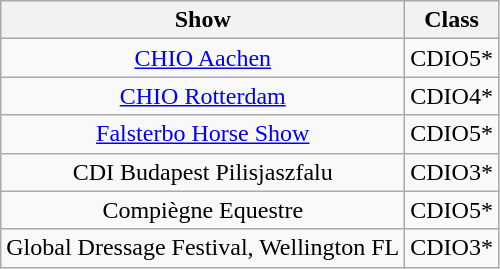<table class="wikitable">
<tr>
<th>Show</th>
<th>Class</th>
</tr>
<tr align=center>
<td><a href='#'>CHIO Aachen</a> </td>
<td>CDIO5*</td>
</tr>
<tr align=center>
<td><a href='#'>CHIO Rotterdam</a> </td>
<td>CDIO4*</td>
</tr>
<tr align=center>
<td><a href='#'>Falsterbo Horse Show</a> </td>
<td>CDIO5*</td>
</tr>
<tr align=center>
<td>CDI Budapest Pilisjaszfalu </td>
<td>CDIO3*</td>
</tr>
<tr align=center>
<td>Compiègne Equestre </td>
<td>CDIO5*</td>
</tr>
<tr align=center>
<td>Global Dressage Festival, Wellington FL </td>
<td>CDIO3*</td>
</tr>
</table>
